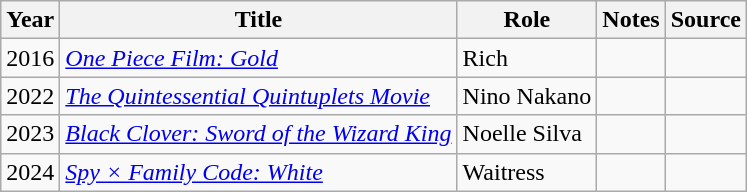<table class="wikitable sortable mw-collapsible plainrowheaders">
<tr>
<th>Year</th>
<th>Title</th>
<th>Role</th>
<th class="unsortable">Notes</th>
<th class="unsortable">Source</th>
</tr>
<tr>
<td>2016</td>
<td><em><a href='#'>One Piece Film: Gold</a></em></td>
<td>Rich</td>
<td></td>
<td></td>
</tr>
<tr>
<td>2022</td>
<td><em><a href='#'>The Quintessential Quintuplets Movie</a></em></td>
<td>Nino Nakano</td>
<td></td>
<td></td>
</tr>
<tr>
<td>2023</td>
<td><em><a href='#'>Black Clover: Sword of the Wizard King</a></em></td>
<td>Noelle Silva</td>
<td></td>
<td></td>
</tr>
<tr>
<td>2024</td>
<td><em><a href='#'>Spy × Family Code: White</a></em></td>
<td>Waitress</td>
<td></td>
<td></td>
</tr>
</table>
